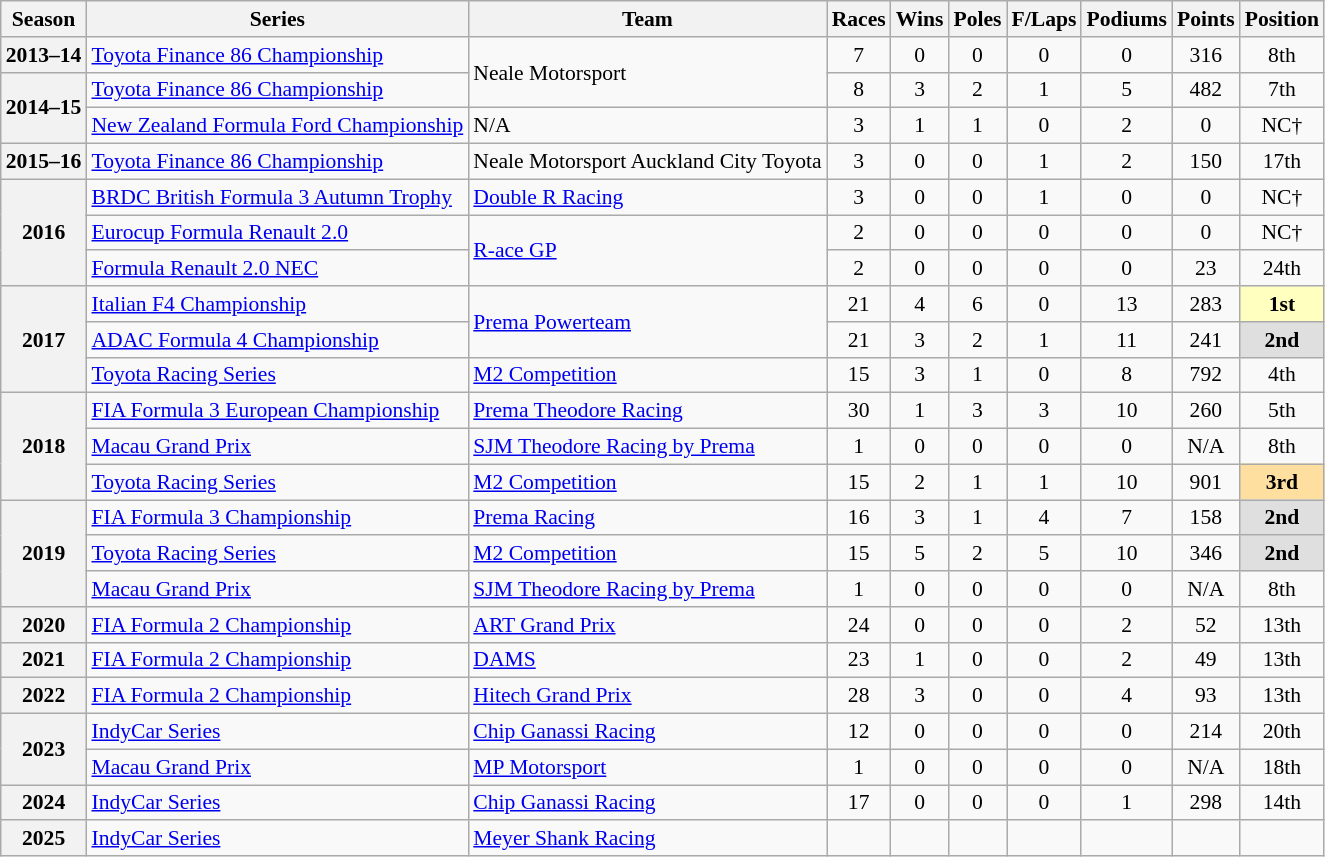<table class="wikitable" style="font-size: 90%; text-align:center">
<tr>
<th>Season</th>
<th>Series</th>
<th>Team</th>
<th>Races</th>
<th>Wins</th>
<th>Poles</th>
<th>F/Laps</th>
<th>Podiums</th>
<th>Points</th>
<th>Position</th>
</tr>
<tr>
<th>2013–14</th>
<td align=left><a href='#'>Toyota Finance 86 Championship</a></td>
<td rowspan=2 align=left>Neale Motorsport</td>
<td>7</td>
<td>0</td>
<td>0</td>
<td>0</td>
<td>0</td>
<td>316</td>
<td>8th</td>
</tr>
<tr>
<th rowspan=2>2014–15</th>
<td align=left><a href='#'>Toyota Finance 86 Championship</a></td>
<td>8</td>
<td>3</td>
<td>2</td>
<td>1</td>
<td>5</td>
<td>482</td>
<td>7th</td>
</tr>
<tr>
<td align=left><a href='#'>New Zealand Formula Ford Championship</a></td>
<td align=left>N/A</td>
<td>3</td>
<td>1</td>
<td>1</td>
<td>0</td>
<td>2</td>
<td>0</td>
<td>NC†</td>
</tr>
<tr>
<th>2015–16</th>
<td align=left><a href='#'>Toyota Finance 86 Championship</a></td>
<td align=left>Neale Motorsport Auckland City Toyota</td>
<td>3</td>
<td>0</td>
<td>0</td>
<td>1</td>
<td>2</td>
<td>150</td>
<td>17th</td>
</tr>
<tr>
<th rowspan=3>2016</th>
<td align=left><a href='#'>BRDC British Formula 3 Autumn Trophy</a></td>
<td align=left><a href='#'>Double R Racing</a></td>
<td>3</td>
<td>0</td>
<td>0</td>
<td>1</td>
<td>0</td>
<td>0</td>
<td>NC†</td>
</tr>
<tr>
<td align=left><a href='#'>Eurocup Formula Renault 2.0</a></td>
<td align=left rowspan=2><a href='#'>R-ace GP</a></td>
<td>2</td>
<td>0</td>
<td>0</td>
<td>0</td>
<td>0</td>
<td>0</td>
<td>NC†</td>
</tr>
<tr>
<td align=left><a href='#'>Formula Renault 2.0 NEC</a></td>
<td>2</td>
<td>0</td>
<td>0</td>
<td>0</td>
<td>0</td>
<td>23</td>
<td>24th</td>
</tr>
<tr>
<th rowspan=3>2017</th>
<td align=left><a href='#'>Italian F4 Championship</a></td>
<td rowspan=2 align=left><a href='#'>Prema Powerteam</a></td>
<td>21</td>
<td>4</td>
<td>6</td>
<td>0</td>
<td>13</td>
<td>283</td>
<td style="background:#FFFFBF"><strong>1st</strong></td>
</tr>
<tr>
<td align=left><a href='#'>ADAC Formula 4 Championship</a></td>
<td>21</td>
<td>3</td>
<td>2</td>
<td>1</td>
<td>11</td>
<td>241</td>
<td style="background:#DFDFDF"><strong>2nd</strong></td>
</tr>
<tr>
<td align=left><a href='#'>Toyota Racing Series</a></td>
<td align=left><a href='#'>M2 Competition</a></td>
<td>15</td>
<td>3</td>
<td>1</td>
<td>0</td>
<td>8</td>
<td>792</td>
<td>4th</td>
</tr>
<tr>
<th rowspan=3>2018</th>
<td align=left><a href='#'>FIA Formula 3 European Championship</a></td>
<td align=left><a href='#'>Prema Theodore Racing</a></td>
<td>30</td>
<td>1</td>
<td>3</td>
<td>3</td>
<td>10</td>
<td>260</td>
<td>5th</td>
</tr>
<tr>
<td align=left><a href='#'>Macau Grand Prix</a></td>
<td align=left><a href='#'>SJM Theodore Racing by Prema</a></td>
<td>1</td>
<td>0</td>
<td>0</td>
<td>0</td>
<td>0</td>
<td>N/A</td>
<td>8th</td>
</tr>
<tr>
<td align=left><a href='#'>Toyota Racing Series</a></td>
<td align=left><a href='#'>M2 Competition</a></td>
<td>15</td>
<td>2</td>
<td>1</td>
<td>1</td>
<td>10</td>
<td>901</td>
<td style="background:#FFDF9F"><strong>3rd</strong></td>
</tr>
<tr>
<th rowspan=3>2019</th>
<td align=left><a href='#'>FIA Formula 3 Championship</a></td>
<td align=left><a href='#'>Prema Racing</a></td>
<td>16</td>
<td>3</td>
<td>1</td>
<td>4</td>
<td>7</td>
<td>158</td>
<td style="background:#DFDFDF"><strong>2nd</strong></td>
</tr>
<tr>
<td align=left><a href='#'>Toyota Racing Series</a></td>
<td align=left><a href='#'>M2 Competition</a></td>
<td>15</td>
<td>5</td>
<td>2</td>
<td>5</td>
<td>10</td>
<td>346</td>
<td style="background:#DFDFDF"><strong>2nd</strong></td>
</tr>
<tr>
<td align=left><a href='#'>Macau Grand Prix</a></td>
<td align=left><a href='#'>SJM Theodore Racing by Prema</a></td>
<td>1</td>
<td>0</td>
<td>0</td>
<td>0</td>
<td>0</td>
<td>N/A</td>
<td>8th</td>
</tr>
<tr>
<th>2020</th>
<td align=left><a href='#'>FIA Formula 2 Championship</a></td>
<td align=left><a href='#'>ART Grand Prix</a></td>
<td>24</td>
<td>0</td>
<td>0</td>
<td>0</td>
<td>2</td>
<td>52</td>
<td>13th</td>
</tr>
<tr>
<th>2021</th>
<td align=left><a href='#'>FIA Formula 2 Championship</a></td>
<td align=left><a href='#'>DAMS</a></td>
<td>23</td>
<td>1</td>
<td>0</td>
<td>0</td>
<td>2</td>
<td>49</td>
<td>13th</td>
</tr>
<tr>
<th>2022</th>
<td align=left><a href='#'>FIA Formula 2 Championship</a></td>
<td align=left><a href='#'>Hitech Grand Prix</a></td>
<td>28</td>
<td>3</td>
<td>0</td>
<td>0</td>
<td>4</td>
<td>93</td>
<td>13th</td>
</tr>
<tr>
<th rowspan="2">2023</th>
<td style="text-align:left;"><a href='#'>IndyCar Series</a></td>
<td style="text-align:left;"><a href='#'>Chip Ganassi Racing</a></td>
<td>12</td>
<td>0</td>
<td>0</td>
<td>0</td>
<td>0</td>
<td>214</td>
<td>20th</td>
</tr>
<tr>
<td align=left><a href='#'>Macau Grand Prix</a></td>
<td align=left><a href='#'>MP Motorsport</a></td>
<td>1</td>
<td>0</td>
<td>0</td>
<td>0</td>
<td>0</td>
<td>N/A</td>
<td>18th</td>
</tr>
<tr>
<th>2024</th>
<td align=left><a href='#'>IndyCar Series</a></td>
<td align=left><a href='#'>Chip Ganassi Racing</a></td>
<td>17</td>
<td>0</td>
<td>0</td>
<td>0</td>
<td>1</td>
<td>298</td>
<td>14th</td>
</tr>
<tr>
<th>2025</th>
<td align=left><a href='#'>IndyCar Series</a></td>
<td align=left><a href='#'>Meyer Shank Racing</a></td>
<td></td>
<td></td>
<td></td>
<td></td>
<td></td>
<td></td>
<td></td>
</tr>
</table>
